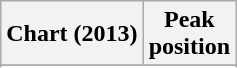<table class="wikitable sortable plainrowheaders" style="text-align:center;">
<tr>
<th scope="col">Chart (2013)</th>
<th scope="col">Peak<br>position</th>
</tr>
<tr>
</tr>
<tr>
</tr>
<tr>
</tr>
<tr>
</tr>
<tr>
</tr>
<tr>
</tr>
</table>
